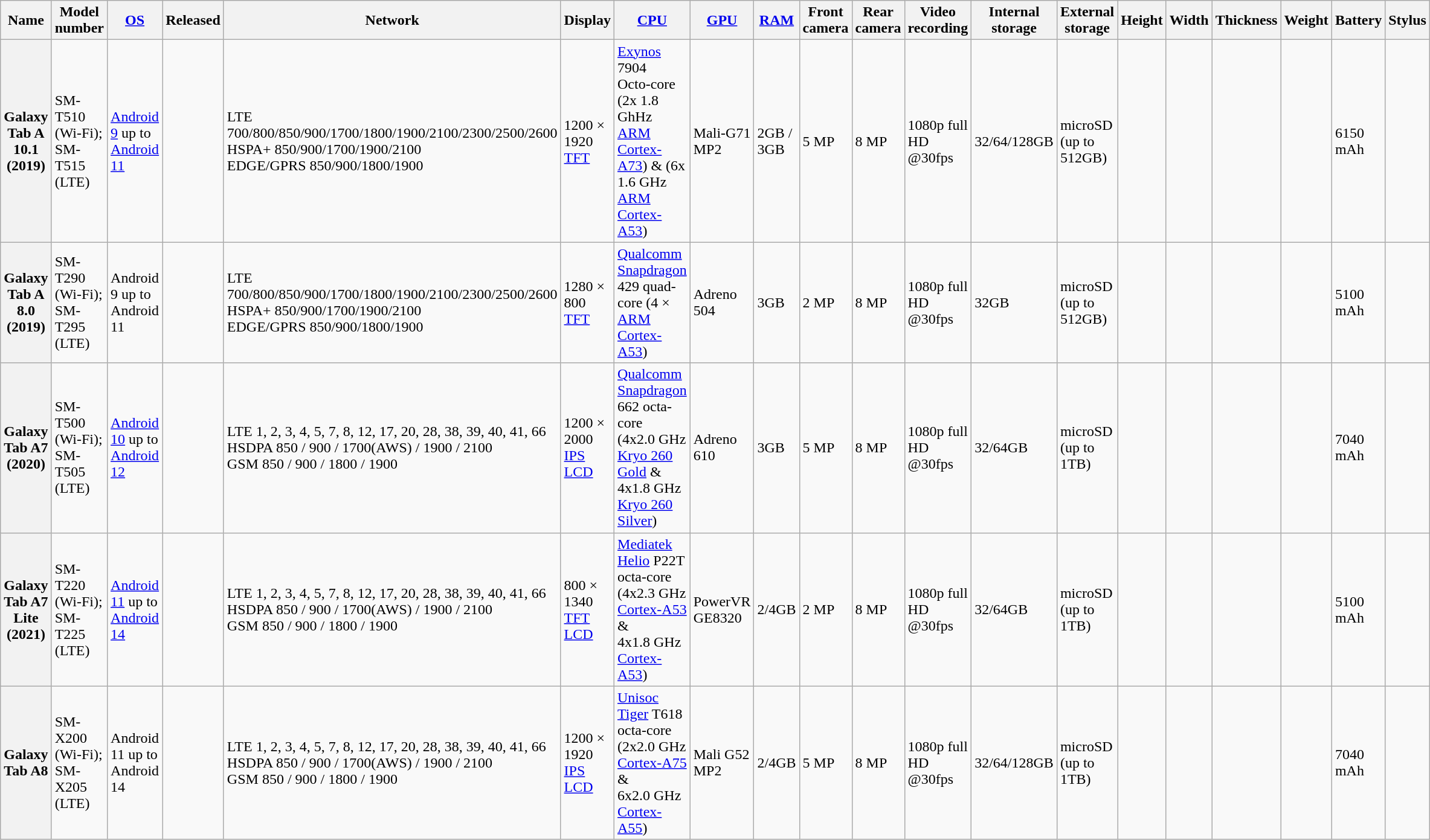<table class="wikitable sortable mw-collapsible mw-collapsed">
<tr>
<th>Name</th>
<th>Model number</th>
<th><a href='#'>OS</a></th>
<th>Released</th>
<th>Network</th>
<th>Display</th>
<th><a href='#'>CPU</a></th>
<th><a href='#'>GPU</a></th>
<th><a href='#'>RAM</a></th>
<th>Front camera</th>
<th>Rear camera</th>
<th>Video recording</th>
<th>Internal storage</th>
<th>External storage</th>
<th>Height</th>
<th>Width</th>
<th>Thickness</th>
<th>Weight</th>
<th>Battery</th>
<th>Stylus</th>
</tr>
<tr>
<th>Galaxy Tab A 10.1 (2019)</th>
<td>SM-T510 (Wi-Fi); SM-T515 (LTE)</td>
<td><a href='#'>Android 9</a> up to <a href='#'>Android 11</a></td>
<td></td>
<td>LTE 700/800/850/900/1700/1800/1900/2100/2300/2500/2600<br>HSPA+ 850/900/1700/1900/2100<br>EDGE/GPRS 850/900/1800/1900</td>
<td>1200 × 1920 <a href='#'>TFT</a></td>
<td><a href='#'>Exynos</a> 7904<br>Octo-core (2x 1.8 GhHz <a href='#'>ARM Cortex-A73</a>) & (6x 1.6 GHz <a href='#'>ARM Cortex-A53</a>)</td>
<td>Mali-G71 MP2</td>
<td>2GB / 3GB</td>
<td>5 MP</td>
<td>8 MP</td>
<td>1080p full HD @30fps</td>
<td>32/64/128GB</td>
<td>microSD (up to 512GB)</td>
<td></td>
<td></td>
<td></td>
<td></td>
<td>6150 mAh</td>
<td></td>
</tr>
<tr>
<th>Galaxy Tab A 8.0 (2019)</th>
<td>SM-T290 (Wi-Fi); SM-T295 (LTE)</td>
<td>Android 9 up to Android 11</td>
<td></td>
<td>LTE 700/800/850/900/1700/1800/1900/2100/2300/2500/2600<br>HSPA+ 850/900/1700/1900/2100<br>EDGE/GPRS 850/900/1800/1900</td>
<td>1280 × 800 <a href='#'>TFT</a></td>
<td><a href='#'>Qualcomm Snapdragon</a> 429 quad-core (4 × <a href='#'>ARM Cortex-A53</a>)</td>
<td>Adreno 504</td>
<td>3GB</td>
<td>2 MP</td>
<td>8 MP</td>
<td>1080p full HD @30fps</td>
<td>32GB</td>
<td>microSD (up to 512GB)</td>
<td></td>
<td></td>
<td></td>
<td></td>
<td>5100 mAh</td>
<td></td>
</tr>
<tr>
<th>Galaxy Tab A7 (2020)</th>
<td>SM-T500 (Wi-Fi); SM-T505 (LTE)</td>
<td><a href='#'>Android 10</a> up to <a href='#'>Android 12</a></td>
<td></td>
<td>LTE 1, 2, 3, 4, 5, 7, 8, 12, 17, 20, 28, 38, 39, 40, 41, 66<br>HSDPA 850 / 900 / 1700(AWS) / 1900 / 2100<br>GSM 850 / 900 / 1800 / 1900</td>
<td>1200 × 2000 <a href='#'>IPS LCD</a></td>
<td><a href='#'>Qualcomm Snapdragon</a> 662 octa-core (4x2.0 GHz <a href='#'>Kryo 260 Gold</a> & 4x1.8 GHz <a href='#'>Kryo 260 Silver</a>)</td>
<td>Adreno 610</td>
<td>3GB</td>
<td>5 MP</td>
<td>8 MP</td>
<td>1080p full HD @30fps</td>
<td>32/64GB</td>
<td>microSD (up to 1TB)</td>
<td></td>
<td></td>
<td></td>
<td></td>
<td>7040 mAh</td>
</tr>
<tr>
<th>Galaxy Tab A7 Lite (2021)</th>
<td>SM-T220 (Wi-Fi); SM-T225 (LTE)</td>
<td><a href='#'>Android 11</a> up to <a href='#'>Android 14</a></td>
<td></td>
<td>LTE 1, 2, 3, 4, 5, 7, 8, 12, 17, 20, 28, 38, 39, 40, 41, 66<br>HSDPA 850 / 900 / 1700(AWS) / 1900 / 2100<br>GSM 850 / 900 / 1800 / 1900</td>
<td>800 × 1340 <a href='#'>TFT LCD</a></td>
<td><a href='#'>Mediatek Helio</a> P22T octa-core (4x2.3 GHz <a href='#'>Cortex-A53</a> & 4x1.8 GHz <a href='#'>Cortex-A53</a>)</td>
<td>PowerVR GE8320</td>
<td>2/4GB</td>
<td>2 MP</td>
<td>8 MP</td>
<td>1080p full HD @30fps</td>
<td>32/64GB</td>
<td>microSD (up to 1TB)</td>
<td></td>
<td></td>
<td></td>
<td></td>
<td>5100 mAh</td>
<td></td>
</tr>
<tr>
<th>Galaxy Tab A8</th>
<td>SM-X200 (Wi-Fi); SM-X205 (LTE)</td>
<td>Android 11 up to Android 14</td>
<td></td>
<td>LTE 1, 2, 3, 4, 5, 7, 8, 12, 17, 20, 28, 38, 39, 40, 41, 66<br>HSDPA 850 / 900 / 1700(AWS) / 1900 / 2100<br>GSM 850 / 900 / 1800 / 1900</td>
<td>1200 × 1920 <a href='#'>IPS LCD</a></td>
<td><a href='#'>Unisoc Tiger</a> T618 octa-core (2x2.0 GHz <a href='#'>Cortex-A75</a> & 6x2.0 GHz <a href='#'>Cortex-A55</a>)</td>
<td>Mali G52 MP2</td>
<td>2/4GB</td>
<td>5 MP</td>
<td>8 MP</td>
<td>1080p full HD @30fps</td>
<td>32/64/128GB</td>
<td>microSD (up to 1TB)</td>
<td></td>
<td></td>
<td></td>
<td></td>
<td>7040 mAh</td>
<td></td>
</tr>
</table>
